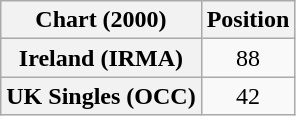<table class="wikitable plainrowheaders" style="text-align:center">
<tr>
<th scope="col">Chart (2000)</th>
<th scope="col">Position</th>
</tr>
<tr>
<th scope="row">Ireland (IRMA)</th>
<td>88</td>
</tr>
<tr>
<th scope="row">UK Singles (OCC)</th>
<td>42</td>
</tr>
</table>
